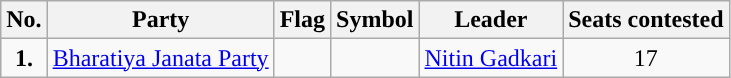<table class="wikitable">
<tr>
<th>No.</th>
<th>Party</th>
<th>Flag</th>
<th>Symbol</th>
<th>Leader</th>
<th>Seats contested</th>
</tr>
<tr>
<td ! style="text-align:center; background:"><strong>1.</strong></td>
<td style="text-align:center"><a href='#'>Bharatiya Janata Party</a></td>
<td></td>
<td></td>
<td style="text-align:center"><a href='#'>Nitin Gadkari</a></td>
<td style="text-align:center">17</td>
</tr>
</table>
